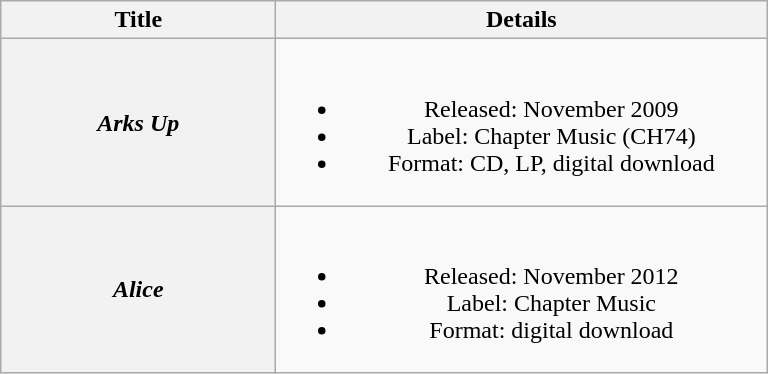<table class="wikitable plainrowheaders" style="text-align:center;" border="1">
<tr>
<th scope="col" style="width:11em;">Title</th>
<th scope="col" style="width:20em;">Details</th>
</tr>
<tr>
<th scope="row"><em>Arks Up</em></th>
<td><br><ul><li>Released: November 2009</li><li>Label: Chapter Music (CH74)</li><li>Format: CD, LP, digital download</li></ul></td>
</tr>
<tr>
<th scope="row"><em>Alice</em></th>
<td><br><ul><li>Released: November 2012</li><li>Label: Chapter Music</li><li>Format: digital download</li></ul></td>
</tr>
</table>
